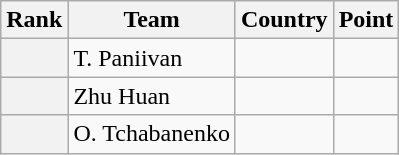<table class="wikitable sortable">
<tr>
<th>Rank</th>
<th>Team</th>
<th>Country</th>
<th>Point</th>
</tr>
<tr>
<th></th>
<td>T. Paniivan</td>
<td></td>
<td></td>
</tr>
<tr>
<th></th>
<td>Zhu Huan</td>
<td></td>
<td></td>
</tr>
<tr>
<th></th>
<td>O. Tchabanenko</td>
<td></td>
<td></td>
</tr>
</table>
